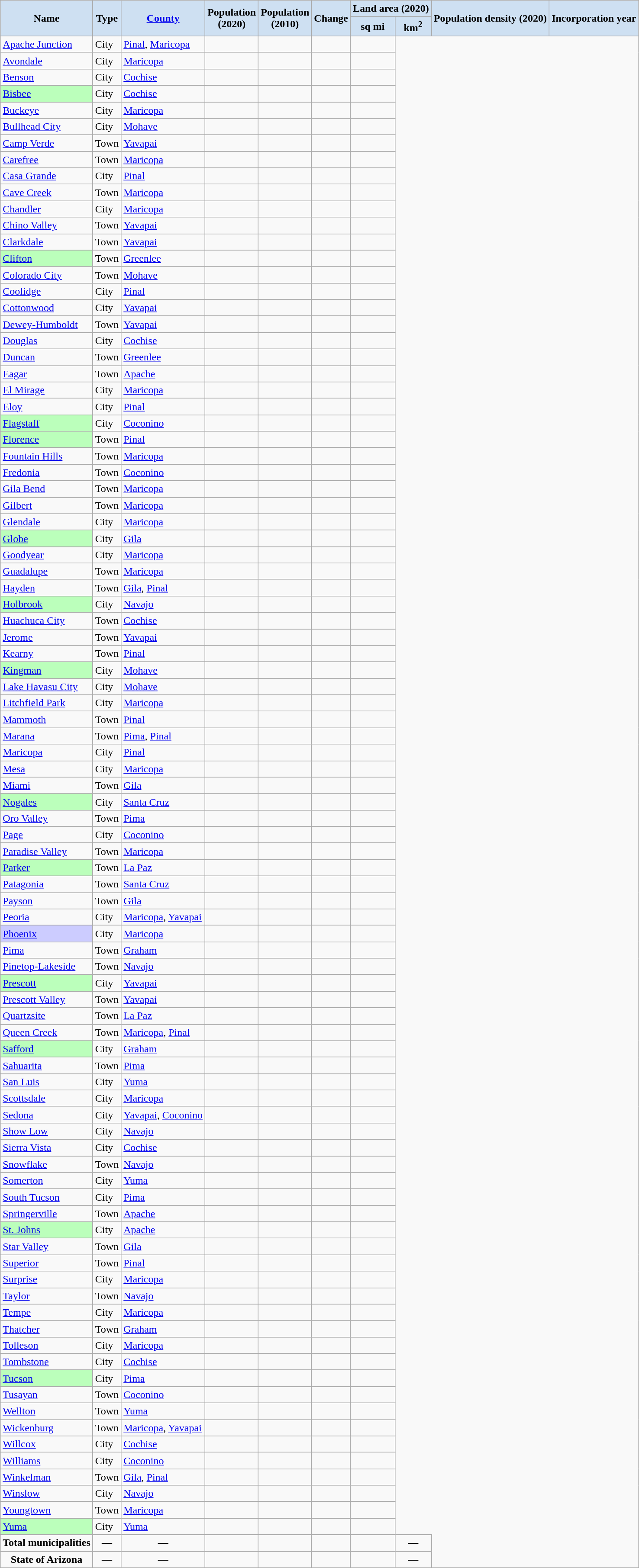<table class="wikitable sortable">
<tr>
<th style="background-color:#CEE0F2;" rowspan=2>Name</th>
<th style="background-color:#CEE0F2;" rowspan=2>Type</th>
<th style="background-color:#CEE0F2;" rowspan=2><a href='#'>County</a></th>
<th numbers style="background-color:#CEE0F2;" rowspan=2>Population<br>(2020)</th>
<th numbers style="background-color:#CEE0F2;" rowspan=2>Population<br>(2010)</th>
<th numbers style="background-color:#CEE0F2;" rowspan=2>Change</th>
<th style="background-color:#CEE0F2;" colspan=2>Land area (2020)</th>
<th style="background-color:#CEE0F2;" rowspan=2>Population density (2020)</th>
<th style="background-color:#CEE0F2;" rowspan=2>Incorporation year</th>
</tr>
<tr>
<th style="background-color:#CEE0F2;">sq mi</th>
<th style="background-color:#CEE0F2;">km<sup>2</sup></th>
</tr>
<tr>
<td><a href='#'>Apache Junction</a></td>
<td>City</td>
<td><a href='#'>Pinal</a>, <a href='#'>Maricopa</a></td>
<td></td>
<td></td>
<td></td>
<td align=right></td>
</tr>
<tr>
<td><a href='#'>Avondale</a></td>
<td>City</td>
<td><a href='#'>Maricopa</a></td>
<td></td>
<td></td>
<td></td>
<td align=right></td>
</tr>
<tr>
<td><a href='#'>Benson</a></td>
<td>City</td>
<td><a href='#'>Cochise</a></td>
<td></td>
<td></td>
<td></td>
<td align=right></td>
</tr>
<tr>
<td style="background-color:#BBFFBB;"><a href='#'>Bisbee</a></td>
<td>City</td>
<td><a href='#'>Cochise</a></td>
<td></td>
<td></td>
<td></td>
<td align=right></td>
</tr>
<tr>
<td><a href='#'>Buckeye</a></td>
<td>City</td>
<td><a href='#'>Maricopa</a></td>
<td></td>
<td></td>
<td></td>
<td align=right></td>
</tr>
<tr>
<td><a href='#'>Bullhead City</a></td>
<td>City</td>
<td><a href='#'>Mohave</a></td>
<td></td>
<td></td>
<td></td>
<td align=right></td>
</tr>
<tr>
<td><a href='#'>Camp Verde</a></td>
<td>Town</td>
<td><a href='#'>Yavapai</a></td>
<td></td>
<td></td>
<td></td>
<td align=right></td>
</tr>
<tr>
<td><a href='#'>Carefree</a></td>
<td>Town</td>
<td><a href='#'>Maricopa</a></td>
<td></td>
<td></td>
<td></td>
<td align=right></td>
</tr>
<tr>
<td><a href='#'>Casa Grande</a></td>
<td>City</td>
<td><a href='#'>Pinal</a></td>
<td></td>
<td></td>
<td></td>
<td align=right></td>
</tr>
<tr>
<td><a href='#'>Cave Creek</a></td>
<td>Town</td>
<td><a href='#'>Maricopa</a></td>
<td></td>
<td></td>
<td></td>
<td align=right></td>
</tr>
<tr>
<td><a href='#'>Chandler</a></td>
<td>City</td>
<td><a href='#'>Maricopa</a></td>
<td></td>
<td></td>
<td></td>
<td align=right></td>
</tr>
<tr>
<td><a href='#'>Chino Valley</a></td>
<td>Town</td>
<td><a href='#'>Yavapai</a></td>
<td></td>
<td></td>
<td></td>
<td align=right></td>
</tr>
<tr>
<td><a href='#'>Clarkdale</a></td>
<td>Town</td>
<td><a href='#'>Yavapai</a></td>
<td></td>
<td></td>
<td></td>
<td align=right></td>
</tr>
<tr>
<td style="background-color:#BBFFBB;"><a href='#'>Clifton</a></td>
<td>Town</td>
<td><a href='#'>Greenlee</a></td>
<td></td>
<td></td>
<td></td>
<td align=right></td>
</tr>
<tr>
<td><a href='#'>Colorado City</a></td>
<td>Town</td>
<td><a href='#'>Mohave</a></td>
<td></td>
<td></td>
<td></td>
<td align=right></td>
</tr>
<tr>
<td><a href='#'>Coolidge</a></td>
<td>City</td>
<td><a href='#'>Pinal</a></td>
<td></td>
<td></td>
<td></td>
<td align=right></td>
</tr>
<tr>
<td><a href='#'>Cottonwood</a></td>
<td>City</td>
<td><a href='#'>Yavapai</a></td>
<td></td>
<td></td>
<td></td>
<td align=right></td>
</tr>
<tr>
<td><a href='#'>Dewey-Humboldt</a></td>
<td>Town</td>
<td><a href='#'>Yavapai</a></td>
<td></td>
<td></td>
<td></td>
<td align=right></td>
</tr>
<tr>
<td><a href='#'>Douglas</a></td>
<td>City</td>
<td><a href='#'>Cochise</a></td>
<td></td>
<td></td>
<td></td>
<td align=right></td>
</tr>
<tr>
<td><a href='#'>Duncan</a></td>
<td>Town</td>
<td><a href='#'>Greenlee</a></td>
<td></td>
<td></td>
<td></td>
<td align=right></td>
</tr>
<tr>
<td><a href='#'>Eagar</a></td>
<td>Town</td>
<td><a href='#'>Apache</a></td>
<td></td>
<td></td>
<td></td>
<td align=right></td>
</tr>
<tr>
<td><a href='#'>El Mirage</a></td>
<td>City</td>
<td><a href='#'>Maricopa</a></td>
<td></td>
<td></td>
<td></td>
<td align=right></td>
</tr>
<tr>
<td><a href='#'>Eloy</a></td>
<td>City</td>
<td><a href='#'>Pinal</a></td>
<td></td>
<td></td>
<td></td>
<td align=right></td>
</tr>
<tr>
<td style="background-color:#BBFFBB;"><a href='#'>Flagstaff</a></td>
<td>City</td>
<td><a href='#'>Coconino</a></td>
<td></td>
<td></td>
<td></td>
<td align=right></td>
</tr>
<tr>
<td style="background-color:#BBFFBB;"><a href='#'>Florence</a></td>
<td>Town</td>
<td><a href='#'>Pinal</a></td>
<td></td>
<td></td>
<td></td>
<td align=right></td>
</tr>
<tr>
<td><a href='#'>Fountain Hills</a></td>
<td>Town</td>
<td><a href='#'>Maricopa</a></td>
<td></td>
<td></td>
<td></td>
<td align=right></td>
</tr>
<tr>
<td><a href='#'>Fredonia</a></td>
<td>Town</td>
<td><a href='#'>Coconino</a></td>
<td></td>
<td></td>
<td></td>
<td align=right></td>
</tr>
<tr>
<td><a href='#'>Gila Bend</a></td>
<td>Town</td>
<td><a href='#'>Maricopa</a></td>
<td></td>
<td></td>
<td></td>
<td align=right></td>
</tr>
<tr>
<td><a href='#'>Gilbert</a></td>
<td>Town</td>
<td><a href='#'>Maricopa</a></td>
<td></td>
<td></td>
<td></td>
<td align=right></td>
</tr>
<tr>
<td><a href='#'>Glendale</a></td>
<td>City</td>
<td><a href='#'>Maricopa</a></td>
<td></td>
<td></td>
<td></td>
<td align=right></td>
</tr>
<tr>
<td style="background-color:#BBFFBB;"><a href='#'>Globe</a></td>
<td>City</td>
<td><a href='#'>Gila</a></td>
<td></td>
<td></td>
<td></td>
<td align=right></td>
</tr>
<tr>
<td><a href='#'>Goodyear</a></td>
<td>City</td>
<td><a href='#'>Maricopa</a></td>
<td></td>
<td></td>
<td></td>
<td align=right></td>
</tr>
<tr>
<td><a href='#'>Guadalupe</a></td>
<td>Town</td>
<td><a href='#'>Maricopa</a></td>
<td></td>
<td></td>
<td></td>
<td align=right></td>
</tr>
<tr>
<td><a href='#'>Hayden</a></td>
<td>Town</td>
<td><a href='#'>Gila</a>, <a href='#'>Pinal</a></td>
<td></td>
<td></td>
<td></td>
<td align=right></td>
</tr>
<tr>
<td style="background-color:#BBFFBB;"><a href='#'>Holbrook</a></td>
<td>City</td>
<td><a href='#'>Navajo</a></td>
<td></td>
<td></td>
<td></td>
<td align=right></td>
</tr>
<tr>
<td><a href='#'>Huachuca City</a></td>
<td>Town</td>
<td><a href='#'>Cochise</a></td>
<td></td>
<td></td>
<td></td>
<td align=right></td>
</tr>
<tr>
<td><a href='#'>Jerome</a></td>
<td>Town</td>
<td><a href='#'>Yavapai</a></td>
<td></td>
<td></td>
<td></td>
<td align=right></td>
</tr>
<tr>
<td><a href='#'>Kearny</a></td>
<td>Town</td>
<td><a href='#'>Pinal</a></td>
<td></td>
<td></td>
<td></td>
<td align=right></td>
</tr>
<tr>
<td style="background-color:#BBFFBB;"><a href='#'>Kingman</a></td>
<td>City</td>
<td><a href='#'>Mohave</a></td>
<td></td>
<td></td>
<td></td>
<td align=right></td>
</tr>
<tr>
<td><a href='#'>Lake Havasu City</a></td>
<td>City</td>
<td><a href='#'>Mohave</a></td>
<td></td>
<td></td>
<td></td>
<td align=right></td>
</tr>
<tr>
<td><a href='#'>Litchfield Park</a></td>
<td>City</td>
<td><a href='#'>Maricopa</a></td>
<td></td>
<td></td>
<td></td>
<td align=right></td>
</tr>
<tr>
<td><a href='#'>Mammoth</a></td>
<td>Town</td>
<td><a href='#'>Pinal</a></td>
<td></td>
<td></td>
<td></td>
<td align=right></td>
</tr>
<tr>
<td><a href='#'>Marana</a></td>
<td>Town</td>
<td><a href='#'>Pima</a>, <a href='#'>Pinal</a></td>
<td></td>
<td></td>
<td></td>
<td align=right></td>
</tr>
<tr>
<td><a href='#'>Maricopa</a></td>
<td>City</td>
<td><a href='#'>Pinal</a></td>
<td></td>
<td></td>
<td></td>
<td align=right></td>
</tr>
<tr>
<td><a href='#'>Mesa</a></td>
<td>City</td>
<td><a href='#'>Maricopa</a></td>
<td></td>
<td></td>
<td></td>
<td align=right></td>
</tr>
<tr>
<td><a href='#'>Miami</a></td>
<td>Town</td>
<td><a href='#'>Gila</a></td>
<td></td>
<td></td>
<td></td>
<td align=right></td>
</tr>
<tr>
<td style="background-color:#BBFFBB;"><a href='#'>Nogales</a></td>
<td>City</td>
<td><a href='#'>Santa Cruz</a></td>
<td></td>
<td></td>
<td></td>
<td align=right></td>
</tr>
<tr>
<td><a href='#'>Oro Valley</a></td>
<td>Town</td>
<td><a href='#'>Pima</a></td>
<td></td>
<td></td>
<td></td>
<td align=right></td>
</tr>
<tr>
<td><a href='#'>Page</a></td>
<td>City</td>
<td><a href='#'>Coconino</a></td>
<td></td>
<td></td>
<td></td>
<td align=right></td>
</tr>
<tr>
<td><a href='#'>Paradise Valley</a></td>
<td>Town</td>
<td><a href='#'>Maricopa</a></td>
<td></td>
<td></td>
<td></td>
<td align=right></td>
</tr>
<tr>
<td style="background-color:#BBFFBB;"><a href='#'>Parker</a></td>
<td>Town</td>
<td><a href='#'>La Paz</a></td>
<td></td>
<td></td>
<td></td>
<td align=right></td>
</tr>
<tr>
<td><a href='#'>Patagonia</a></td>
<td>Town</td>
<td><a href='#'>Santa Cruz</a></td>
<td></td>
<td></td>
<td></td>
<td align=right></td>
</tr>
<tr>
<td><a href='#'>Payson</a></td>
<td>Town</td>
<td><a href='#'>Gila</a></td>
<td></td>
<td></td>
<td></td>
<td align=right></td>
</tr>
<tr>
<td><a href='#'>Peoria</a></td>
<td>City</td>
<td><a href='#'>Maricopa</a>, <a href='#'>Yavapai</a></td>
<td></td>
<td></td>
<td></td>
<td align=right></td>
</tr>
<tr>
<td style="background-color:#CCF;"><a href='#'>Phoenix</a></td>
<td>City</td>
<td><a href='#'>Maricopa</a></td>
<td></td>
<td></td>
<td></td>
<td align=right></td>
</tr>
<tr>
<td><a href='#'>Pima</a></td>
<td>Town</td>
<td><a href='#'>Graham</a></td>
<td></td>
<td></td>
<td></td>
<td align=right></td>
</tr>
<tr>
<td><a href='#'>Pinetop-Lakeside</a></td>
<td>Town</td>
<td><a href='#'>Navajo</a></td>
<td></td>
<td></td>
<td></td>
<td align=right></td>
</tr>
<tr>
<td style="background-color:#BBFFBB;"><a href='#'>Prescott</a></td>
<td>City</td>
<td><a href='#'>Yavapai</a></td>
<td></td>
<td></td>
<td></td>
<td align=right></td>
</tr>
<tr>
<td><a href='#'>Prescott Valley</a></td>
<td>Town</td>
<td><a href='#'>Yavapai</a></td>
<td></td>
<td></td>
<td></td>
<td align=right></td>
</tr>
<tr>
<td><a href='#'>Quartzsite</a></td>
<td>Town</td>
<td><a href='#'>La Paz</a></td>
<td></td>
<td></td>
<td></td>
<td align=right></td>
</tr>
<tr>
<td><a href='#'>Queen Creek</a></td>
<td>Town</td>
<td><a href='#'>Maricopa</a>, <a href='#'>Pinal</a></td>
<td></td>
<td></td>
<td></td>
<td align=right></td>
</tr>
<tr>
<td style="background-color:#BBFFBB;"><a href='#'>Safford</a></td>
<td>City</td>
<td><a href='#'>Graham</a></td>
<td></td>
<td></td>
<td></td>
<td align=right></td>
</tr>
<tr>
<td><a href='#'>Sahuarita</a></td>
<td>Town</td>
<td><a href='#'>Pima</a></td>
<td></td>
<td></td>
<td></td>
<td align=right></td>
</tr>
<tr>
<td><a href='#'>San Luis</a></td>
<td>City</td>
<td><a href='#'>Yuma</a></td>
<td></td>
<td></td>
<td></td>
<td align=right></td>
</tr>
<tr>
<td><a href='#'>Scottsdale</a></td>
<td>City</td>
<td><a href='#'>Maricopa</a></td>
<td></td>
<td></td>
<td></td>
<td align=right></td>
</tr>
<tr>
<td><a href='#'>Sedona</a></td>
<td>City</td>
<td><a href='#'>Yavapai</a>, <a href='#'>Coconino</a></td>
<td></td>
<td></td>
<td></td>
<td align=right></td>
</tr>
<tr>
<td><a href='#'>Show Low</a></td>
<td>City</td>
<td><a href='#'>Navajo</a></td>
<td></td>
<td></td>
<td></td>
<td align=right></td>
</tr>
<tr>
<td><a href='#'>Sierra Vista</a></td>
<td>City</td>
<td><a href='#'>Cochise</a></td>
<td></td>
<td></td>
<td></td>
<td align=right></td>
</tr>
<tr>
<td><a href='#'>Snowflake</a></td>
<td>Town</td>
<td><a href='#'>Navajo</a></td>
<td></td>
<td></td>
<td></td>
<td align=right></td>
</tr>
<tr>
<td><a href='#'>Somerton</a></td>
<td>City</td>
<td><a href='#'>Yuma</a></td>
<td></td>
<td></td>
<td></td>
<td align=right></td>
</tr>
<tr>
<td><a href='#'>South Tucson</a></td>
<td>City</td>
<td><a href='#'>Pima</a></td>
<td></td>
<td></td>
<td></td>
<td align=right></td>
</tr>
<tr>
<td><a href='#'>Springerville</a></td>
<td>Town</td>
<td><a href='#'>Apache</a></td>
<td></td>
<td></td>
<td></td>
<td align=right></td>
</tr>
<tr>
<td style="background-color:#BBFFBB;"><a href='#'>St. Johns</a></td>
<td>City</td>
<td><a href='#'>Apache</a></td>
<td></td>
<td></td>
<td></td>
<td align=right></td>
</tr>
<tr>
<td><a href='#'>Star Valley</a></td>
<td>Town</td>
<td><a href='#'>Gila</a></td>
<td></td>
<td></td>
<td></td>
<td align=right></td>
</tr>
<tr>
<td><a href='#'>Superior</a></td>
<td>Town</td>
<td><a href='#'>Pinal</a></td>
<td></td>
<td></td>
<td></td>
<td align=right></td>
</tr>
<tr>
<td><a href='#'>Surprise</a></td>
<td>City</td>
<td><a href='#'>Maricopa</a></td>
<td></td>
<td></td>
<td></td>
<td align=right></td>
</tr>
<tr>
<td><a href='#'>Taylor</a></td>
<td>Town</td>
<td><a href='#'>Navajo</a></td>
<td></td>
<td></td>
<td></td>
<td align=right></td>
</tr>
<tr>
<td><a href='#'>Tempe</a></td>
<td>City</td>
<td><a href='#'>Maricopa</a></td>
<td></td>
<td></td>
<td></td>
<td align=right></td>
</tr>
<tr>
<td><a href='#'>Thatcher</a></td>
<td>Town</td>
<td><a href='#'>Graham</a></td>
<td></td>
<td></td>
<td></td>
<td align=right></td>
</tr>
<tr>
<td><a href='#'>Tolleson</a></td>
<td>City</td>
<td><a href='#'>Maricopa</a></td>
<td></td>
<td></td>
<td></td>
<td align=right></td>
</tr>
<tr>
<td><a href='#'>Tombstone</a></td>
<td>City</td>
<td><a href='#'>Cochise</a></td>
<td></td>
<td></td>
<td></td>
<td align=right></td>
</tr>
<tr>
<td style="background-color:#BBFFBB;"><a href='#'>Tucson</a></td>
<td>City</td>
<td><a href='#'>Pima</a></td>
<td></td>
<td></td>
<td></td>
<td align=right></td>
</tr>
<tr>
<td><a href='#'>Tusayan</a></td>
<td>Town</td>
<td><a href='#'>Coconino</a></td>
<td></td>
<td></td>
<td></td>
<td align=right></td>
</tr>
<tr>
<td><a href='#'>Wellton</a></td>
<td>Town</td>
<td><a href='#'>Yuma</a></td>
<td></td>
<td></td>
<td></td>
<td align=right></td>
</tr>
<tr>
<td><a href='#'>Wickenburg</a></td>
<td>Town</td>
<td><a href='#'>Maricopa</a>, <a href='#'>Yavapai</a></td>
<td></td>
<td></td>
<td></td>
<td align=right></td>
</tr>
<tr>
<td><a href='#'>Willcox</a></td>
<td>City</td>
<td><a href='#'>Cochise</a></td>
<td></td>
<td></td>
<td></td>
<td align=right></td>
</tr>
<tr>
<td><a href='#'>Williams</a></td>
<td>City</td>
<td><a href='#'>Coconino</a></td>
<td></td>
<td></td>
<td></td>
<td align=right></td>
</tr>
<tr>
<td><a href='#'>Winkelman</a></td>
<td>Town</td>
<td><a href='#'>Gila</a>, <a href='#'>Pinal</a></td>
<td></td>
<td></td>
<td></td>
<td align=right></td>
</tr>
<tr>
<td><a href='#'>Winslow</a></td>
<td>City</td>
<td><a href='#'>Navajo</a></td>
<td></td>
<td></td>
<td></td>
<td align=right></td>
</tr>
<tr>
<td><a href='#'>Youngtown</a></td>
<td>Town</td>
<td><a href='#'>Maricopa</a></td>
<td></td>
<td></td>
<td></td>
<td align=right></td>
</tr>
<tr>
<td style="background-color:#BBFFBB;"><a href='#'>Yuma</a></td>
<td>City</td>
<td><a href='#'>Yuma</a></td>
<td></td>
<td></td>
<td></td>
<td align=right></td>
</tr>
<tr class="sortbottom" style="text-align:center;" style="background: #f2f2f2;">
<td><strong>Total municipalities</strong></td>
<td align=center><strong>—</strong></td>
<td align=center><strong>—</strong></td>
<td></td>
<td align=right><strong></strong></td>
<td align=right><strong></strong></td>
<td><strong></strong></td>
<td align=center><strong>—</strong></td>
</tr>
<tr class="sortbottom" style="text-align:center;" style="background: #f2f2f2;">
<td><strong>State of Arizona</strong></td>
<td align=center><strong>—</strong></td>
<td align=center><strong>—</strong></td>
<td></td>
<td align=right><strong></strong></td>
<td align=right><strong></strong></td>
<td><strong></strong></td>
<td align=center><strong>—</strong></td>
</tr>
</table>
